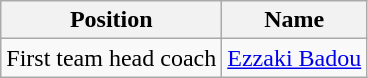<table class="wikitable" style="text-align:center;">
<tr>
<th>Position</th>
<th>Name</th>
</tr>
<tr>
<td style="text-align:left;">First team head coach</td>
<td style="text-align:left;"> <a href='#'>Ezzaki Badou</a></td>
</tr>
</table>
